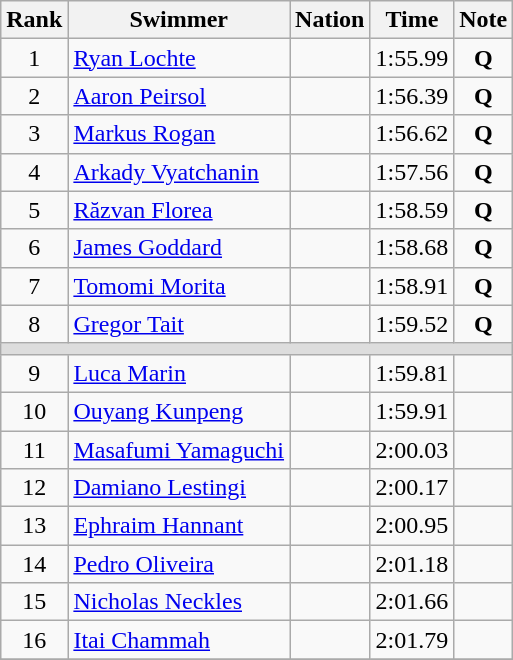<table class="wikitable" style="text-align:center">
<tr>
<th>Rank</th>
<th>Swimmer</th>
<th>Nation</th>
<th>Time</th>
<th>Note</th>
</tr>
<tr>
<td>1</td>
<td align=left><a href='#'>Ryan Lochte</a></td>
<td align=left></td>
<td>1:55.99</td>
<td><strong>Q</strong></td>
</tr>
<tr>
<td>2</td>
<td align=left><a href='#'>Aaron Peirsol</a></td>
<td align=left></td>
<td>1:56.39</td>
<td><strong>Q</strong></td>
</tr>
<tr>
<td>3</td>
<td align=left><a href='#'>Markus Rogan</a></td>
<td align=left></td>
<td>1:56.62</td>
<td><strong>Q</strong></td>
</tr>
<tr>
<td>4</td>
<td align=left><a href='#'>Arkady Vyatchanin</a></td>
<td align=left></td>
<td>1:57.56</td>
<td><strong>Q</strong></td>
</tr>
<tr>
<td>5</td>
<td align=left><a href='#'>Răzvan Florea</a></td>
<td align=left></td>
<td>1:58.59</td>
<td><strong>Q</strong></td>
</tr>
<tr>
<td>6</td>
<td align=left><a href='#'>James Goddard</a></td>
<td align=left></td>
<td>1:58.68</td>
<td><strong>Q</strong></td>
</tr>
<tr>
<td>7</td>
<td align=left><a href='#'>Tomomi Morita</a></td>
<td align=left></td>
<td>1:58.91</td>
<td><strong>Q</strong></td>
</tr>
<tr>
<td>8</td>
<td align=left><a href='#'>Gregor Tait</a></td>
<td align=left></td>
<td>1:59.52</td>
<td><strong>Q</strong></td>
</tr>
<tr bgcolor=#DDDDDD>
<td colspan=5></td>
</tr>
<tr>
<td>9</td>
<td align=left><a href='#'>Luca Marin</a></td>
<td align=left></td>
<td>1:59.81</td>
<td></td>
</tr>
<tr>
<td>10</td>
<td align=left><a href='#'>Ouyang Kunpeng</a></td>
<td align=left></td>
<td>1:59.91</td>
<td></td>
</tr>
<tr>
<td>11</td>
<td align=left><a href='#'>Masafumi Yamaguchi</a></td>
<td align=left></td>
<td>2:00.03</td>
<td></td>
</tr>
<tr>
<td>12</td>
<td align=left><a href='#'>Damiano Lestingi</a></td>
<td align=left></td>
<td>2:00.17</td>
<td></td>
</tr>
<tr>
<td>13</td>
<td align=left><a href='#'>Ephraim Hannant</a></td>
<td align=left></td>
<td>2:00.95</td>
<td></td>
</tr>
<tr>
<td>14</td>
<td align=left><a href='#'>Pedro Oliveira</a></td>
<td align=left></td>
<td>2:01.18</td>
<td></td>
</tr>
<tr>
<td>15</td>
<td align=left><a href='#'>Nicholas Neckles</a></td>
<td align=left></td>
<td>2:01.66</td>
<td></td>
</tr>
<tr>
<td>16</td>
<td align=left><a href='#'>Itai Chammah</a></td>
<td align=left></td>
<td>2:01.79</td>
<td></td>
</tr>
<tr>
</tr>
</table>
